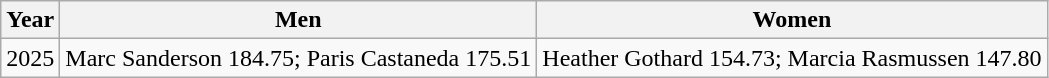<table class="wikitable">
<tr>
<th>Year</th>
<th>Men</th>
<th>Women</th>
</tr>
<tr>
<td>2025</td>
<td>Marc Sanderson 184.75; Paris Castaneda 175.51</td>
<td>Heather Gothard 154.73; Marcia Rasmussen 147.80</td>
</tr>
</table>
